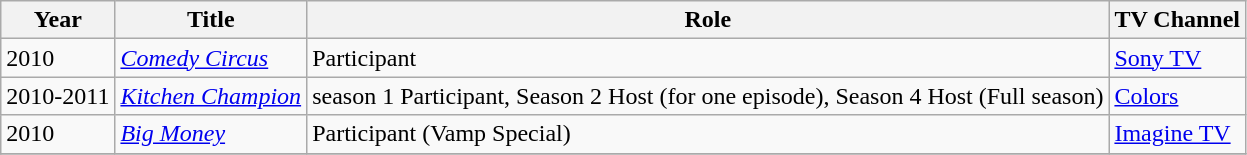<table class="wikitable">
<tr>
<th>Year</th>
<th>Title</th>
<th>Role</th>
<th>TV Channel</th>
</tr>
<tr>
<td>2010</td>
<td><em><a href='#'>Comedy Circus</a></em></td>
<td>Participant</td>
<td><a href='#'>Sony TV</a></td>
</tr>
<tr>
<td>2010-2011</td>
<td><em><a href='#'>Kitchen Champion</a></em></td>
<td>season 1 Participant, Season 2 Host (for one episode), Season 4 Host (Full season)</td>
<td><a href='#'>Colors</a></td>
</tr>
<tr>
<td>2010</td>
<td><em><a href='#'>Big Money</a></em></td>
<td>Participant (Vamp Special)</td>
<td><a href='#'>Imagine TV</a></td>
</tr>
<tr>
</tr>
</table>
